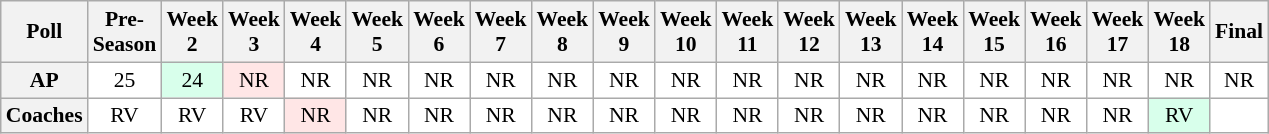<table class="wikitable" style="white-space:nowrap;font-size:90%">
<tr>
<th>Poll</th>
<th>Pre-<br>Season</th>
<th>Week<br>2</th>
<th>Week<br>3</th>
<th>Week<br>4</th>
<th>Week<br>5</th>
<th>Week<br>6</th>
<th>Week<br>7</th>
<th>Week<br>8</th>
<th>Week<br>9</th>
<th>Week<br>10</th>
<th>Week<br>11</th>
<th>Week<br>12</th>
<th>Week<br>13</th>
<th>Week<br>14</th>
<th>Week<br>15</th>
<th>Week<br>16</th>
<th>Week<br>17</th>
<th>Week<br>18</th>
<th>Final</th>
</tr>
<tr style="text-align:center;">
<th>AP</th>
<td style="background:#FFF;">25</td>
<td style="background:#D8FFEB;">24</td>
<td style="background:#FFE6E6;">NR</td>
<td style="background:#FFF;">NR</td>
<td style="background:#FFF;">NR</td>
<td style="background:#FFF;">NR</td>
<td style="background:#FFF;">NR</td>
<td style="background:#FFF;">NR</td>
<td style="background:#FFF;">NR</td>
<td style="background:#FFF;">NR</td>
<td style="background:#FFF;">NR</td>
<td style="background:#FFF;">NR</td>
<td style="background:#FFF;">NR</td>
<td style="background:#FFF;">NR</td>
<td style="background:#FFF;">NR</td>
<td style="background:#FFF;">NR</td>
<td style="background:#FFF;">NR</td>
<td style="background:#FFF;">NR</td>
<td style="background:#FFF;">NR</td>
</tr>
<tr style="text-align:center;">
<th>Coaches</th>
<td style="background:#FFF;">RV</td>
<td style="background:#FFF;">RV</td>
<td style="background:#FFF;">RV</td>
<td style="background:#FFE6E6;">NR</td>
<td style="background:#FFF;">NR</td>
<td style="background:#FFF;">NR</td>
<td style="background:#FFF;">NR</td>
<td style="background:#FFF;">NR</td>
<td style="background:#FFF;">NR</td>
<td style="background:#FFF;">NR</td>
<td style="background:#FFF;">NR</td>
<td style="background:#FFF;">NR</td>
<td style="background:#FFF;">NR</td>
<td style="background:#FFF;">NR</td>
<td style="background:#FFF;">NR</td>
<td style="background:#FFF;">NR</td>
<td style="background:#FFF;">NR</td>
<td style="background:#D8FFEB;">RV</td>
<td style="background:#FFF;"></td>
</tr>
</table>
